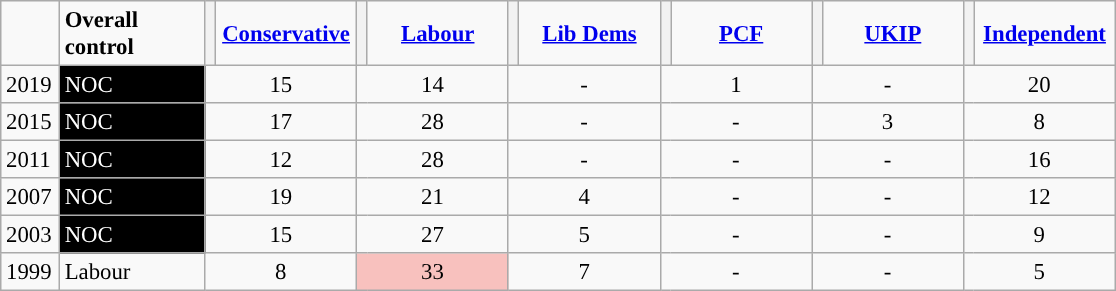<table class="wikitable" style="text-align:left; padding-left:1em; font-size: 95%">
<tr>
<td width=32></td>
<td width=90><strong>Overall control</strong></td>
<th style="background-color: "></th>
<td width=87 align="center"><strong><a href='#'>Conservative</a></strong></td>
<th style="background-color: "></th>
<td width=87 align="center"><strong><a href='#'>Labour</a></strong></td>
<th style="background-color: "></th>
<td width=87 align="center"><strong><a href='#'>Lib Dems</a></strong></td>
<th style="background-color: "></th>
<td width=87 align="center"><strong><a href='#'>PCF</a></strong></td>
<th style="background-color: "></th>
<td width=87 align="center"><strong><a href='#'>UKIP</a></strong></td>
<th style="background-color: "></th>
<td width=87 align="center"><strong><a href='#'>Independent</a></strong></td>
</tr>
<tr>
<td>2019</td>
<td style="background:black; color:white">NOC</td>
<td colspan=2 align="center">15</td>
<td colspan=2 align="center">14</td>
<td colspan=2 align="center">-</td>
<td colspan=2 align="center">1</td>
<td colspan=2 align="center">-</td>
<td colspan=2 align="center">20</td>
</tr>
<tr>
<td>2015</td>
<td style="background:black; color:white">NOC</td>
<td colspan=2 align="center">17</td>
<td colspan=2 align="center">28</td>
<td colspan=2 align="center">-</td>
<td colspan=2 align="center">-</td>
<td colspan=2 align="center">3</td>
<td colspan=2 align="center">8</td>
</tr>
<tr>
<td>2011</td>
<td style="background:black; color:white">NOC</td>
<td colspan=2 align="center">12</td>
<td colspan=2 align="center">28</td>
<td colspan=2 align="center">-</td>
<td colspan=2 align="center">-</td>
<td colspan=2 align="center">-</td>
<td colspan=2 align="center">16</td>
</tr>
<tr>
<td>2007</td>
<td style="background:black; color:white">NOC</td>
<td colspan=2 align="center">19</td>
<td colspan=2 align="center">21</td>
<td colspan=2 align="center">4</td>
<td colspan=2 align="center">-</td>
<td colspan=2 align="center">-</td>
<td colspan=2 align="center">12</td>
</tr>
<tr>
<td>2003</td>
<td style="background:black; color:white">NOC</td>
<td colspan=2 align="center">15</td>
<td colspan=2 align="center">27</td>
<td colspan=2 align="center">5</td>
<td colspan=2 align="center">-</td>
<td colspan=2 align="center">-</td>
<td colspan=2 align="center">9</td>
</tr>
<tr>
<td>1999</td>
<td style="background:">Labour</td>
<td colspan=2 align="center">8</td>
<td colspan=2 align="center" style="background:#F8C1BE">33</td>
<td colspan=2 align="center">7</td>
<td colspan=2 align="center">-</td>
<td colspan=2 align="center">-</td>
<td colspan=2 align="center">5</td>
</tr>
</table>
